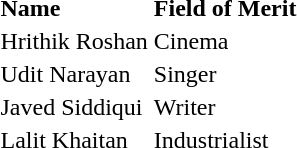<table>
<tr>
<td><strong>Name</strong></td>
<td><strong>Field of Merit</strong></td>
</tr>
<tr>
<td>Hrithik Roshan</td>
<td>Cinema</td>
</tr>
<tr>
<td>Udit Narayan</td>
<td>Singer</td>
</tr>
<tr>
<td>Javed Siddiqui</td>
<td>Writer</td>
</tr>
<tr>
<td>Lalit Khaitan</td>
<td>Industrialist</td>
</tr>
</table>
